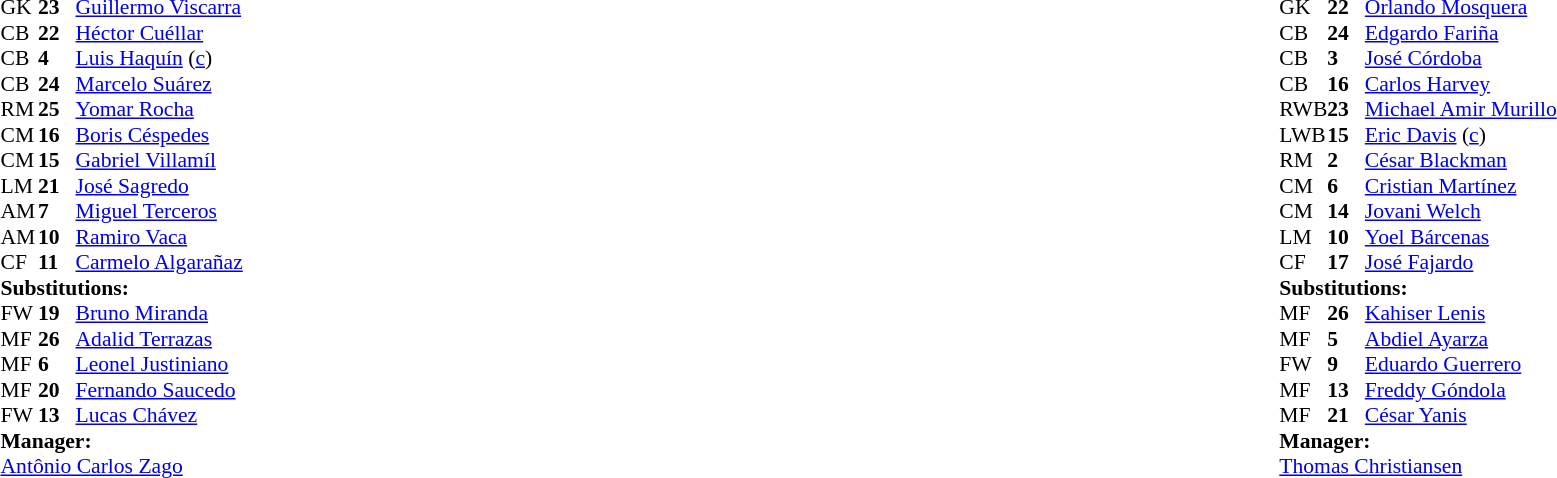<table width="100%">
<tr>
<td valign="top" width="40%"><br><table style="font-size:90%" cellspacing="0" cellpadding="0">
<tr>
<th width=25></th>
<th width=25></th>
</tr>
<tr>
<td>GK</td>
<td><strong>23</strong></td>
<td><a href='#'>Guillermo Viscarra</a></td>
</tr>
<tr>
<td>CB</td>
<td><strong>22</strong></td>
<td><a href='#'>Héctor Cuéllar</a></td>
</tr>
<tr>
<td>CB</td>
<td><strong>4</strong></td>
<td><a href='#'>Luis Haquín</a> (<a href='#'>c</a>)</td>
</tr>
<tr>
<td>CB</td>
<td><strong>24</strong></td>
<td><a href='#'>Marcelo Suárez</a></td>
</tr>
<tr>
<td>RM</td>
<td><strong>25</strong></td>
<td><a href='#'>Yomar Rocha</a></td>
<td></td>
<td></td>
</tr>
<tr>
<td>CM</td>
<td><strong>16</strong></td>
<td><a href='#'>Boris Céspedes</a></td>
<td></td>
<td></td>
</tr>
<tr>
<td>CM</td>
<td><strong>15</strong></td>
<td><a href='#'>Gabriel Villamíl</a></td>
<td></td>
<td></td>
</tr>
<tr>
<td>LM</td>
<td><strong>21</strong></td>
<td><a href='#'>José Sagredo</a></td>
</tr>
<tr>
<td>AM</td>
<td><strong>7</strong></td>
<td><a href='#'>Miguel Terceros</a></td>
<td></td>
<td></td>
</tr>
<tr>
<td>AM</td>
<td><strong>10</strong></td>
<td><a href='#'>Ramiro Vaca</a></td>
<td></td>
<td></td>
</tr>
<tr>
<td>CF</td>
<td><strong>11</strong></td>
<td><a href='#'>Carmelo Algarañaz</a></td>
</tr>
<tr>
<td colspan=3><strong>Substitutions:</strong></td>
</tr>
<tr>
<td>FW</td>
<td><strong>19</strong></td>
<td><a href='#'>Bruno Miranda</a></td>
<td></td>
<td></td>
</tr>
<tr>
<td>MF</td>
<td><strong>26</strong></td>
<td><a href='#'>Adalid Terrazas</a></td>
<td></td>
<td></td>
</tr>
<tr>
<td>MF</td>
<td><strong>6</strong></td>
<td><a href='#'>Leonel Justiniano</a></td>
<td></td>
<td></td>
</tr>
<tr>
<td>MF</td>
<td><strong>20</strong></td>
<td><a href='#'>Fernando Saucedo</a></td>
<td></td>
<td></td>
</tr>
<tr>
<td>FW</td>
<td><strong>13</strong></td>
<td><a href='#'>Lucas Chávez</a></td>
<td></td>
<td></td>
</tr>
<tr>
<td colspan=3><strong>Manager:</strong></td>
</tr>
<tr>
<td colspan=3> <a href='#'>Antônio Carlos Zago</a></td>
</tr>
</table>
</td>
<td valign="top"></td>
<td valign="top" width="50%"><br><table style="font-size:90%; margin:auto" cellspacing="0" cellpadding="0">
<tr>
<th width=25></th>
<th width=25></th>
</tr>
<tr>
<td>GK</td>
<td><strong>22</strong></td>
<td><a href='#'>Orlando Mosquera</a></td>
</tr>
<tr>
<td>CB</td>
<td><strong>24</strong></td>
<td><a href='#'>Edgardo Fariña</a></td>
</tr>
<tr>
<td>CB</td>
<td><strong>3</strong></td>
<td><a href='#'>José Córdoba</a></td>
</tr>
<tr>
<td>CB</td>
<td><strong>16</strong></td>
<td><a href='#'>Carlos Harvey</a></td>
<td></td>
<td></td>
</tr>
<tr>
<td>RWB</td>
<td><strong>23</strong></td>
<td><a href='#'>Michael Amir Murillo</a></td>
<td></td>
<td></td>
</tr>
<tr>
<td>LWB</td>
<td><strong>15</strong></td>
<td><a href='#'>Eric Davis</a> (<a href='#'>c</a>)</td>
</tr>
<tr>
<td>RM</td>
<td><strong>2</strong></td>
<td><a href='#'>César Blackman</a></td>
</tr>
<tr>
<td>CM</td>
<td><strong>6</strong></td>
<td><a href='#'>Cristian Martínez</a></td>
<td></td>
<td></td>
</tr>
<tr>
<td>CM</td>
<td><strong>14</strong></td>
<td><a href='#'>Jovani Welch</a></td>
<td></td>
<td></td>
</tr>
<tr>
<td>LM</td>
<td><strong>10</strong></td>
<td><a href='#'>Yoel Bárcenas</a></td>
</tr>
<tr>
<td>CF</td>
<td><strong>17</strong></td>
<td><a href='#'>José Fajardo</a></td>
<td></td>
<td></td>
</tr>
<tr>
<td colspan=3><strong>Substitutions:</strong></td>
</tr>
<tr>
<td>MF</td>
<td><strong>26</strong></td>
<td><a href='#'>Kahiser Lenis</a></td>
<td></td>
<td></td>
</tr>
<tr>
<td>MF</td>
<td><strong>5</strong></td>
<td><a href='#'>Abdiel Ayarza</a></td>
<td></td>
<td></td>
</tr>
<tr>
<td>FW</td>
<td><strong>9</strong></td>
<td><a href='#'>Eduardo Guerrero</a></td>
<td></td>
<td></td>
</tr>
<tr>
<td>MF</td>
<td><strong>13</strong></td>
<td><a href='#'>Freddy Góndola</a></td>
<td></td>
<td></td>
</tr>
<tr>
<td>MF</td>
<td><strong>21</strong></td>
<td><a href='#'>César Yanis</a></td>
<td></td>
<td></td>
</tr>
<tr>
<td colspan=3><strong>Manager:</strong></td>
</tr>
<tr>
<td colspan=3> <a href='#'>Thomas Christiansen</a></td>
</tr>
</table>
</td>
</tr>
</table>
